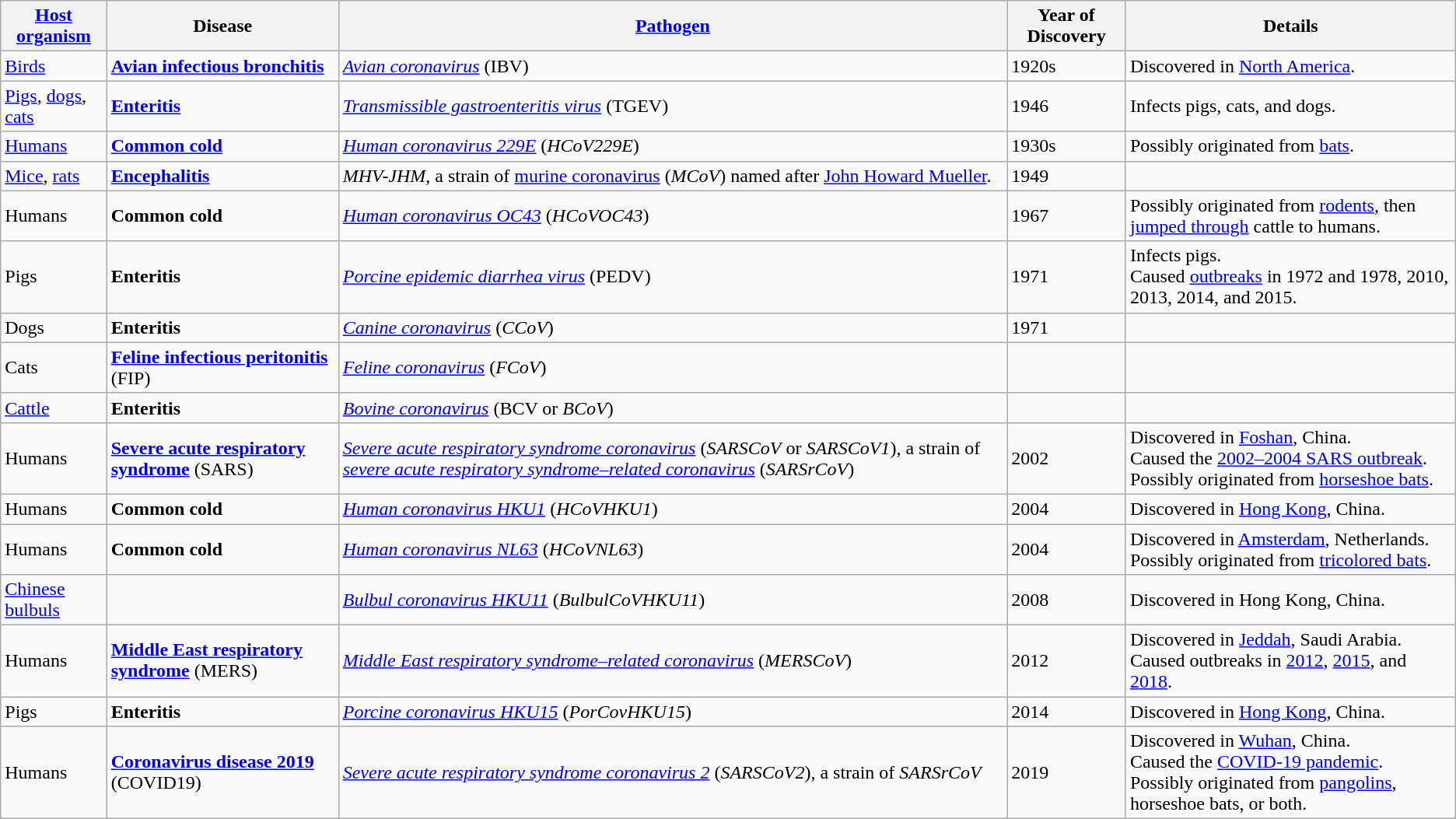<table class="wikitable sortable">
<tr>
<th><a href='#'>Host organism</a></th>
<th>Disease</th>
<th><a href='#'>Pathogen</a></th>
<th>Year of Discovery</th>
<th class="unsortable">Details</th>
</tr>
<tr>
<td><a href='#'>Birds</a></td>
<td><strong><a href='#'>Avian infectious bronchitis</a></strong></td>
<td><em><a href='#'>Avian coronavirus</a></em> (IBV)</td>
<td>1920s </td>
<td>Discovered in <a href='#'>North America</a>.</td>
</tr>
<tr>
<td><a href='#'>Pigs</a>, <a href='#'>dogs</a>, <a href='#'>cats</a></td>
<td><strong><a href='#'>Enteritis</a></strong></td>
<td><em><a href='#'>Transmissible gastroenteritis virus</a></em> (TGEV)</td>
<td>1946 </td>
<td>Infects pigs, cats, and dogs.</td>
</tr>
<tr>
<td><a href='#'>Humans</a></td>
<td><strong><a href='#'>Common cold</a></strong></td>
<td><em><a href='#'>Human coronavirus 229E</a></em> (<em>HCoV229E</em>)</td>
<td>1930s </td>
<td>Possibly originated from <a href='#'>bats</a>.</td>
</tr>
<tr>
<td><a href='#'>Mice</a>, <a href='#'>rats</a></td>
<td><strong><a href='#'>Encephalitis</a></strong></td>
<td><em>MHV-JHM</em>, a strain of <a href='#'>murine coronavirus</a> (<em>MCoV</em>) named after <a href='#'>John Howard Mueller</a>.</td>
<td>1949</td>
<td></td>
</tr>
<tr>
<td>Humans</td>
<td><strong>Common cold</strong></td>
<td><em><a href='#'>Human coronavirus OC43</a></em> (<em>HCoVOC43</em>)</td>
<td>1967</td>
<td>Possibly originated from <a href='#'>rodents</a>, then <a href='#'>jumped through</a> cattle to humans.</td>
</tr>
<tr>
<td>Pigs</td>
<td><strong>Enteritis</strong></td>
<td><em><a href='#'>Porcine epidemic diarrhea virus</a></em> (PEDV)</td>
<td>1971</td>
<td>Infects pigs. <br>Caused <a href='#'>outbreaks</a> in 1972 and 1978, 2010, 2013, 2014, and 2015.</td>
</tr>
<tr>
<td>Dogs</td>
<td><strong>Enteritis</strong></td>
<td><em><a href='#'>Canine coronavirus</a></em> (<em>CCoV</em>)</td>
<td>1971</td>
<td></td>
</tr>
<tr>
<td>Cats</td>
<td><strong><a href='#'>Feline infectious peritonitis</a></strong> (FIP)</td>
<td><em><a href='#'>Feline coronavirus</a></em> (<em>FCoV</em>)</td>
<td></td>
<td></td>
</tr>
<tr>
<td><a href='#'>Cattle</a></td>
<td><strong>Enteritis</strong></td>
<td><em><a href='#'>Bovine coronavirus</a></em> (BCV or <em>BCoV</em>)</td>
<td></td>
<td></td>
</tr>
<tr>
<td>Humans</td>
<td><strong><a href='#'>Severe acute respiratory syndrome</a></strong> (SARS)</td>
<td><em><a href='#'>Severe acute respiratory syndrome coronavirus</a></em> (<em>SARSCoV</em> or <em>SARSCoV1</em>), a strain of <em><a href='#'>severe acute respiratory syndrome–related coronavirus</a></em> (<em>SARSrCoV</em>)</td>
<td>2002</td>
<td>Discovered in <a href='#'>Foshan</a>, China. <br>Caused the <a href='#'>2002–2004 SARS outbreak</a>. <br>Possibly originated from <a href='#'>horseshoe bats</a>.</td>
</tr>
<tr>
<td>Humans</td>
<td><strong>Common cold</strong></td>
<td><em><a href='#'>Human coronavirus HKU1</a></em> (<em>HCoVHKU1</em>)</td>
<td>2004</td>
<td>Discovered in <a href='#'>Hong Kong</a>, China.</td>
</tr>
<tr>
<td>Humans</td>
<td><strong>Common cold</strong></td>
<td><em><a href='#'>Human coronavirus NL63</a></em> (<em>HCoVNL63</em>)</td>
<td>2004</td>
<td>Discovered in <a href='#'>Amsterdam</a>, Netherlands. <br>Possibly originated from <a href='#'>tricolored bats</a>.</td>
</tr>
<tr>
<td><a href='#'>Chinese bulbuls</a></td>
<td></td>
<td><em><a href='#'>Bulbul coronavirus HKU11</a></em> (<em>BulbulCoVHKU11</em>)</td>
<td>2008</td>
<td>Discovered in Hong Kong, China.</td>
</tr>
<tr>
<td>Humans</td>
<td><strong><a href='#'>Middle East respiratory syndrome</a></strong> (MERS)</td>
<td><em><a href='#'>Middle East respiratory syndrome–related coronavirus</a></em> (<em>MERSCoV</em>)</td>
<td>2012</td>
<td>Discovered in <a href='#'>Jeddah</a>, Saudi Arabia. <br>Caused outbreaks in <a href='#'>2012</a>, <a href='#'>2015</a>, and <a href='#'>2018</a>.</td>
</tr>
<tr>
<td>Pigs</td>
<td><strong>Enteritis</strong></td>
<td><em><a href='#'>Porcine coronavirus HKU15</a></em> (<em>PorCovHKU15</em>)</td>
<td>2014</td>
<td>Discovered in <a href='#'>Hong Kong</a>, China.</td>
</tr>
<tr>
<td>Humans</td>
<td><strong><a href='#'>Coronavirus disease 2019</a></strong> (COVID19)</td>
<td><em><a href='#'>Severe acute respiratory syndrome coronavirus 2</a></em> (<em>SARSCoV2</em>), a strain of <em>SARSrCoV</em></td>
<td>2019</td>
<td>Discovered in <a href='#'>Wuhan</a>, China. <br>Caused the <a href='#'>COVID-19 pandemic</a>. <br>Possibly originated from <a href='#'>pangolins</a>, horseshoe bats, or both.</td>
</tr>
</table>
